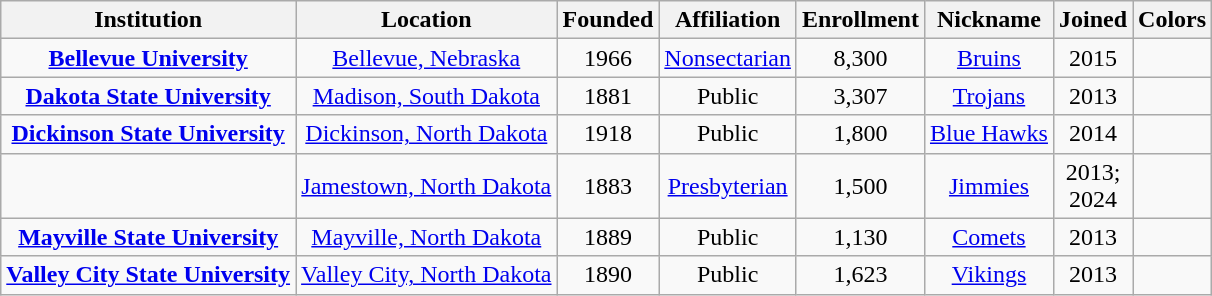<table class="wikitable sortable" style="text-align:center">
<tr>
<th>Institution</th>
<th>Location</th>
<th>Founded</th>
<th>Affiliation</th>
<th>Enrollment</th>
<th>Nickname</th>
<th>Joined</th>
<th>Colors</th>
</tr>
<tr>
<td><strong><a href='#'>Bellevue University</a></strong></td>
<td><a href='#'>Bellevue, Nebraska</a></td>
<td>1966</td>
<td><a href='#'>Nonsectarian</a></td>
<td>8,300</td>
<td><a href='#'>Bruins</a></td>
<td>2015</td>
<td> </td>
</tr>
<tr>
<td><strong><a href='#'>Dakota State University</a></strong></td>
<td><a href='#'>Madison, South Dakota</a></td>
<td>1881</td>
<td>Public</td>
<td>3,307</td>
<td><a href='#'>Trojans</a></td>
<td>2013</td>
<td>  </td>
</tr>
<tr>
<td><strong><a href='#'>Dickinson State University</a></strong></td>
<td><a href='#'>Dickinson, North Dakota</a></td>
<td>1918</td>
<td>Public</td>
<td>1,800</td>
<td><a href='#'>Blue Hawks</a></td>
<td>2014</td>
<td> </td>
</tr>
<tr>
<td></td>
<td><a href='#'>Jamestown, North Dakota</a></td>
<td>1883</td>
<td><a href='#'>Presbyterian</a><br></td>
<td>1,500</td>
<td><a href='#'>Jimmies</a></td>
<td>2013;<br>2024</td>
<td> </td>
</tr>
<tr>
<td><strong><a href='#'>Mayville State University</a></strong></td>
<td><a href='#'>Mayville, North Dakota</a></td>
<td>1889</td>
<td>Public</td>
<td>1,130</td>
<td><a href='#'>Comets</a></td>
<td>2013</td>
<td> </td>
</tr>
<tr>
<td><strong><a href='#'>Valley City State University</a></strong></td>
<td><a href='#'>Valley City, North Dakota</a></td>
<td>1890</td>
<td>Public</td>
<td>1,623</td>
<td><a href='#'>Vikings</a></td>
<td>2013</td>
<td> </td>
</tr>
</table>
